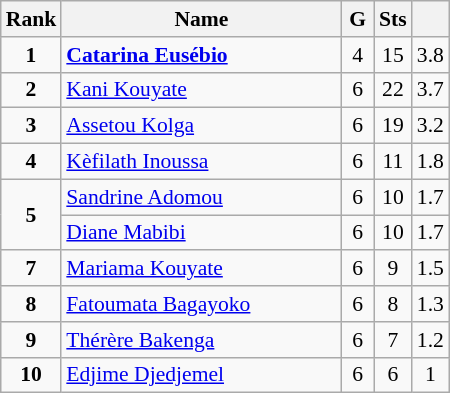<table class="wikitable" style="font-size:90%;">
<tr>
<th width=10px>Rank</th>
<th width=180px>Name</th>
<th width=15px>G</th>
<th width=10px>Sts</th>
<th width=10px></th>
</tr>
<tr align=center>
<td><strong>1</strong></td>
<td align=left> <strong><a href='#'>Catarina Eusébio</a></strong></td>
<td>4</td>
<td>15</td>
<td>3.8</td>
</tr>
<tr align=center>
<td><strong>2</strong></td>
<td align=left> <a href='#'>Kani Kouyate</a></td>
<td>6</td>
<td>22</td>
<td>3.7</td>
</tr>
<tr align=center>
<td><strong>3</strong></td>
<td align=left> <a href='#'>Assetou Kolga</a></td>
<td>6</td>
<td>19</td>
<td>3.2</td>
</tr>
<tr align=center>
<td><strong>4</strong></td>
<td align=left> <a href='#'>Kèfilath Inoussa</a></td>
<td>6</td>
<td>11</td>
<td>1.8</td>
</tr>
<tr align=center>
<td rowspan=2><strong>5</strong></td>
<td align=left> <a href='#'>Sandrine Adomou</a></td>
<td>6</td>
<td>10</td>
<td>1.7</td>
</tr>
<tr align=center>
<td align=left> <a href='#'>Diane Mabibi</a></td>
<td>6</td>
<td>10</td>
<td>1.7</td>
</tr>
<tr align=center>
<td><strong>7</strong></td>
<td align=left> <a href='#'>Mariama Kouyate</a></td>
<td>6</td>
<td>9</td>
<td>1.5</td>
</tr>
<tr align=center>
<td><strong>8</strong></td>
<td align=left> <a href='#'>Fatoumata Bagayoko</a></td>
<td>6</td>
<td>8</td>
<td>1.3</td>
</tr>
<tr align=center>
<td><strong>9</strong></td>
<td align=left> <a href='#'>Thérère Bakenga</a></td>
<td>6</td>
<td>7</td>
<td>1.2</td>
</tr>
<tr align=center>
<td><strong>10</strong></td>
<td align=left> <a href='#'>Edjime Djedjemel</a></td>
<td>6</td>
<td>6</td>
<td>1</td>
</tr>
</table>
